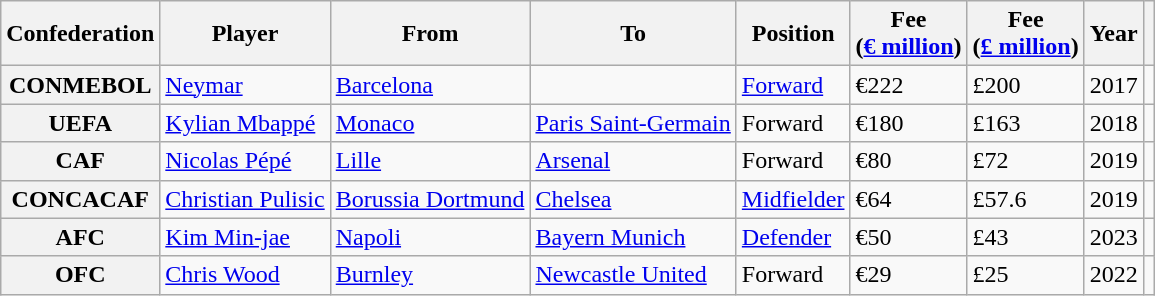<table class="wikitable sortable mw-collapsible">
<tr>
<th scope="row" data-sort-type="number">Confederation</th>
<th scope="row">Player</th>
<th scope="row">From</th>
<th scope="row">To</th>
<th scope="row">Position</th>
<th scope="row">Fee<br>(<a href='#'>€ million</a>)</th>
<th scope="row">Fee<br>(<a href='#'>£ million</a>)</th>
<th scope="row">Year</th>
<th scope="row"></th>
</tr>
<tr style="foreground;">
<th>CONMEBOL</th>
<td> <a href='#'>Neymar</a></td>
<td> <a href='#'>Barcelona</a></td>
<td></td>
<td><a href='#'>Forward</a></td>
<td>€222</td>
<td>£200</td>
<td>2017</td>
<td style="text-align:center;"></td>
</tr>
<tr style="foreground;">
<th>UEFA</th>
<td> <a href='#'>Kylian Mbappé</a></td>
<td> <a href='#'>Monaco</a></td>
<td> <a href='#'>Paris Saint-Germain</a></td>
<td>Forward</td>
<td>€180</td>
<td>£163</td>
<td>2018</td>
<td style="text-align:center;"></td>
</tr>
<tr>
<th>CAF</th>
<td> <a href='#'>Nicolas Pépé</a></td>
<td> <a href='#'>Lille</a></td>
<td> <a href='#'>Arsenal</a></td>
<td>Forward</td>
<td>€80</td>
<td>£72</td>
<td>2019</td>
<td style="text-align:center;"></td>
</tr>
<tr>
<th>CONCACAF</th>
<td> <a href='#'>Christian Pulisic</a></td>
<td> <a href='#'>Borussia Dortmund</a></td>
<td> <a href='#'>Chelsea</a></td>
<td><a href='#'>Midfielder</a></td>
<td>€64</td>
<td>£57.6</td>
<td>2019</td>
<td style="text-align:center;"></td>
</tr>
<tr>
<th>AFC</th>
<td> <a href='#'>Kim Min-jae</a></td>
<td> <a href='#'>Napoli</a></td>
<td> <a href='#'>Bayern Munich</a></td>
<td><a href='#'>Defender</a></td>
<td>€50</td>
<td>£43</td>
<td>2023</td>
<td style="text-align:center;"></td>
</tr>
<tr>
<th>OFC</th>
<td> <a href='#'>Chris Wood</a></td>
<td> <a href='#'>Burnley</a></td>
<td> <a href='#'>Newcastle United</a></td>
<td>Forward</td>
<td>€29</td>
<td>£25</td>
<td>2022</td>
<td style="text-align:center;"></td>
</tr>
</table>
